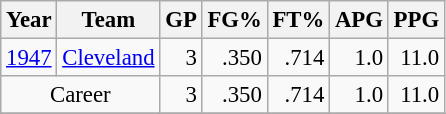<table class="wikitable sortable" style="font-size:95%; text-align:right;">
<tr>
<th>Year</th>
<th>Team</th>
<th>GP</th>
<th>FG%</th>
<th>FT%</th>
<th>APG</th>
<th>PPG</th>
</tr>
<tr>
<td style="text-align:left;"><a href='#'>1947</a></td>
<td style="text-align:left;"><a href='#'>Cleveland</a></td>
<td>3</td>
<td>.350</td>
<td>.714</td>
<td>1.0</td>
<td>11.0</td>
</tr>
<tr>
<td style="text-align:center;" colspan="2">Career</td>
<td>3</td>
<td>.350</td>
<td>.714</td>
<td>1.0</td>
<td>11.0</td>
</tr>
<tr>
</tr>
</table>
